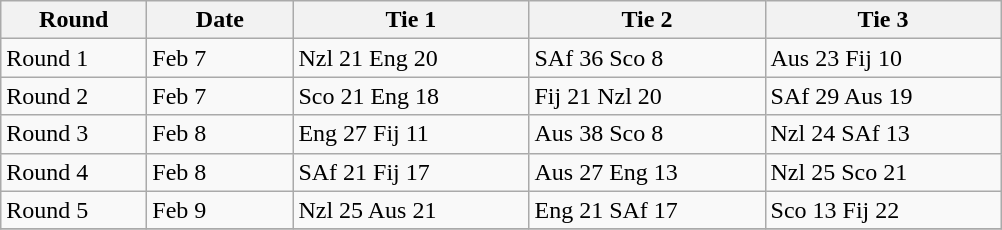<table class="wikitable" style="font-size: 100%">
<tr>
<th width=90>Round</th>
<th width=90>Date</th>
<th width=150>Tie 1</th>
<th width=150>Tie 2</th>
<th width=150>Tie 3</th>
</tr>
<tr>
<td>Round 1</td>
<td>Feb 7</td>
<td>Nzl 21 Eng 20</td>
<td>SAf 36 Sco 8</td>
<td>Aus 23 Fij 10</td>
</tr>
<tr>
<td>Round 2</td>
<td>Feb 7</td>
<td>Sco 21 Eng 18</td>
<td>Fij 21 Nzl 20</td>
<td>SAf 29 Aus 19</td>
</tr>
<tr>
<td>Round 3</td>
<td>Feb 8</td>
<td>Eng 27 Fij 11</td>
<td>Aus 38 Sco 8</td>
<td>Nzl 24 SAf 13</td>
</tr>
<tr>
<td>Round 4</td>
<td>Feb 8</td>
<td>SAf 21 Fij 17</td>
<td>Aus 27 Eng 13</td>
<td>Nzl 25 Sco 21</td>
</tr>
<tr>
<td>Round 5</td>
<td>Feb 9</td>
<td>Nzl 25 Aus 21</td>
<td>Eng 21 SAf 17</td>
<td>Sco 13 Fij 22</td>
</tr>
<tr>
</tr>
</table>
